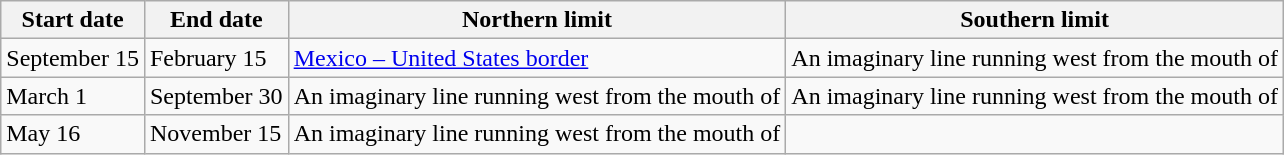<table class="wikitable">
<tr>
<th>Start date</th>
<th>End date</th>
<th>Northern limit</th>
<th>Southern limit</th>
</tr>
<tr>
<td>September 15</td>
<td>February 15</td>
<td><a href='#'>Mexico – United States border</a></td>
<td>An imaginary line running west from the mouth of <em></em></td>
</tr>
<tr>
<td>March 1</td>
<td>September 30</td>
<td>An imaginary line running west from the mouth of <em></em></td>
<td>An imaginary line running west from the mouth of <em></em></td>
</tr>
<tr>
<td>May 16</td>
<td>November 15</td>
<td>An imaginary line running west from the mouth of <em></em></td>
<td></td>
</tr>
</table>
